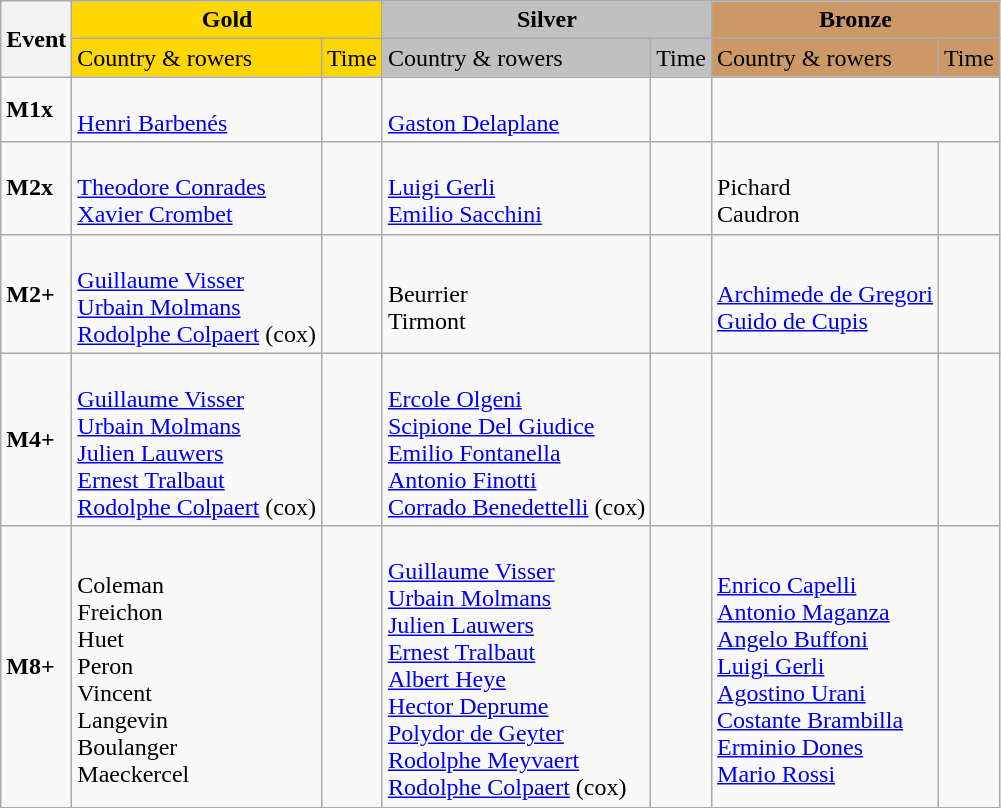<table class="wikitable">
<tr>
<th rowspan="2">Event</th>
<th colspan="2" style="background:gold;">Gold</th>
<th colspan="2" style="background:silver;">Silver</th>
<th colspan="2" style="background:#c96;">Bronze</th>
</tr>
<tr>
<td style="background:gold;">Country & rowers</td>
<td style="background:gold;">Time</td>
<td style="background:silver;">Country & rowers</td>
<td style="background:silver;">Time</td>
<td style="background:#c96;">Country & rowers</td>
<td style="background:#c96;">Time</td>
</tr>
<tr>
<td><strong>M1x</strong></td>
<td> <br> <a href='#'>Henri Barbenés</a></td>
<td></td>
<td> <br> <a href='#'>Gaston Delaplane</a></td>
<td></td>
<td colspan=2></td>
</tr>
<tr>
<td><strong>M2x</strong></td>
<td> <br> <a href='#'>Theodore Conrades</a> <br> <a href='#'>Xavier Crombet</a></td>
<td></td>
<td> <br> <a href='#'>Luigi Gerli</a> <br> <a href='#'>Emilio Sacchini</a></td>
<td></td>
<td> <br> Pichard <br> Caudron</td>
<td></td>
</tr>
<tr>
<td><strong>M2+</strong></td>
<td> <br> <a href='#'>Guillaume Visser</a> <br> <a href='#'>Urbain Molmans</a> <br> <a href='#'>Rodolphe Colpaert</a> (cox)</td>
<td></td>
<td> <br> Beurrier <br> Tirmont</td>
<td></td>
<td> <br> <a href='#'>Archimede de Gregori</a> <br> <a href='#'>Guido de Cupis</a></td>
<td></td>
</tr>
<tr>
<td><strong>M4+</strong></td>
<td> <br> <a href='#'>Guillaume Visser</a> <br> <a href='#'>Urbain Molmans</a> <br> <a href='#'>Julien Lauwers</a> <br> <a href='#'>Ernest Tralbaut</a> <br> <a href='#'>Rodolphe Colpaert</a> (cox)</td>
<td></td>
<td> <br> <a href='#'>Ercole Olgeni</a> <br> <a href='#'>Scipione Del Giudice</a> <br> <a href='#'>Emilio Fontanella</a> <br> <a href='#'>Antonio Finotti</a> <br> <a href='#'>Corrado Benedettelli</a> (cox)</td>
<td></td>
<td></td>
<td></td>
</tr>
<tr>
<td><strong>M8+</strong></td>
<td> <br> Coleman <br> Freichon <br> Huet <br> Peron <br> Vincent <br> Langevin <br> Boulanger <br> Maeckercel</td>
<td></td>
<td> <br> <a href='#'>Guillaume Visser</a> <br> <a href='#'>Urbain Molmans</a> <br> <a href='#'>Julien Lauwers</a> <br> <a href='#'>Ernest Tralbaut</a> <br> <a href='#'>Albert Heye</a> <br> <a href='#'>Hector Deprume</a> <br> <a href='#'>Polydor de Geyter</a> <br> <a href='#'>Rodolphe Meyvaert</a> <br> <a href='#'>Rodolphe Colpaert</a> (cox)</td>
<td></td>
<td> <br> <a href='#'>Enrico Capelli</a> <br> <a href='#'>Antonio Maganza</a> <br> <a href='#'>Angelo Buffoni</a> <br> <a href='#'>Luigi Gerli</a> <br> <a href='#'>Agostino Urani</a> <br> <a href='#'>Costante Brambilla</a> <br> <a href='#'>Erminio Dones</a> <br> <a href='#'>Mario Rossi</a></td>
<td></td>
</tr>
</table>
